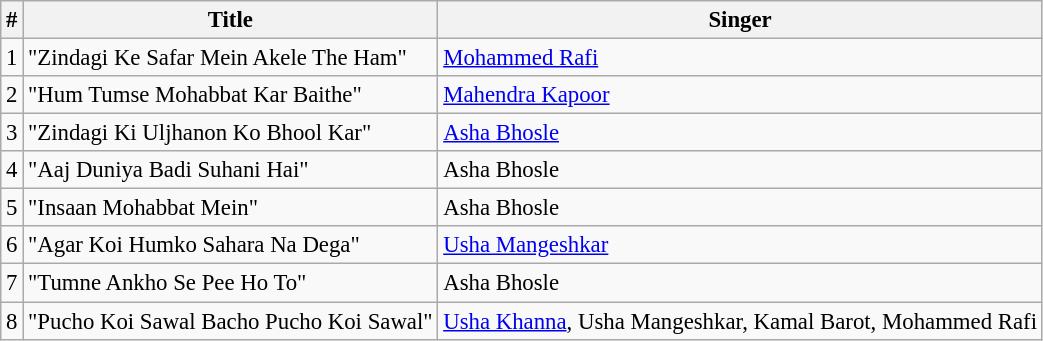<table class="wikitable" style="font-size:95%;">
<tr>
<th>#</th>
<th>Title</th>
<th>Singer</th>
</tr>
<tr>
<td>1</td>
<td>"Zindagi Ke Safar Mein Akele The Ham"</td>
<td><a href='#'>Mohammed Rafi</a></td>
</tr>
<tr>
<td>2</td>
<td>"Hum Tumse Mohabbat Kar Baithe"</td>
<td><a href='#'>Mahendra Kapoor</a></td>
</tr>
<tr>
<td>3</td>
<td>"Zindagi Ki Uljhanon Ko Bhool Kar"</td>
<td><a href='#'>Asha Bhosle</a></td>
</tr>
<tr>
<td>4</td>
<td>"Aaj Duniya Badi Suhani Hai"</td>
<td>Asha Bhosle</td>
</tr>
<tr>
<td>5</td>
<td>"Insaan Mohabbat Mein"</td>
<td>Asha Bhosle</td>
</tr>
<tr>
<td>6</td>
<td>"Agar Koi Humko Sahara Na Dega"</td>
<td><a href='#'>Usha Mangeshkar</a></td>
</tr>
<tr>
<td>7</td>
<td>"Tumne Ankho Se Pee Ho To"</td>
<td>Asha Bhosle</td>
</tr>
<tr>
<td>8</td>
<td>"Pucho Koi Sawal Bacho Pucho Koi Sawal"</td>
<td><a href='#'>Usha Khanna</a>, Usha Mangeshkar, Kamal Barot, Mohammed Rafi</td>
</tr>
</table>
